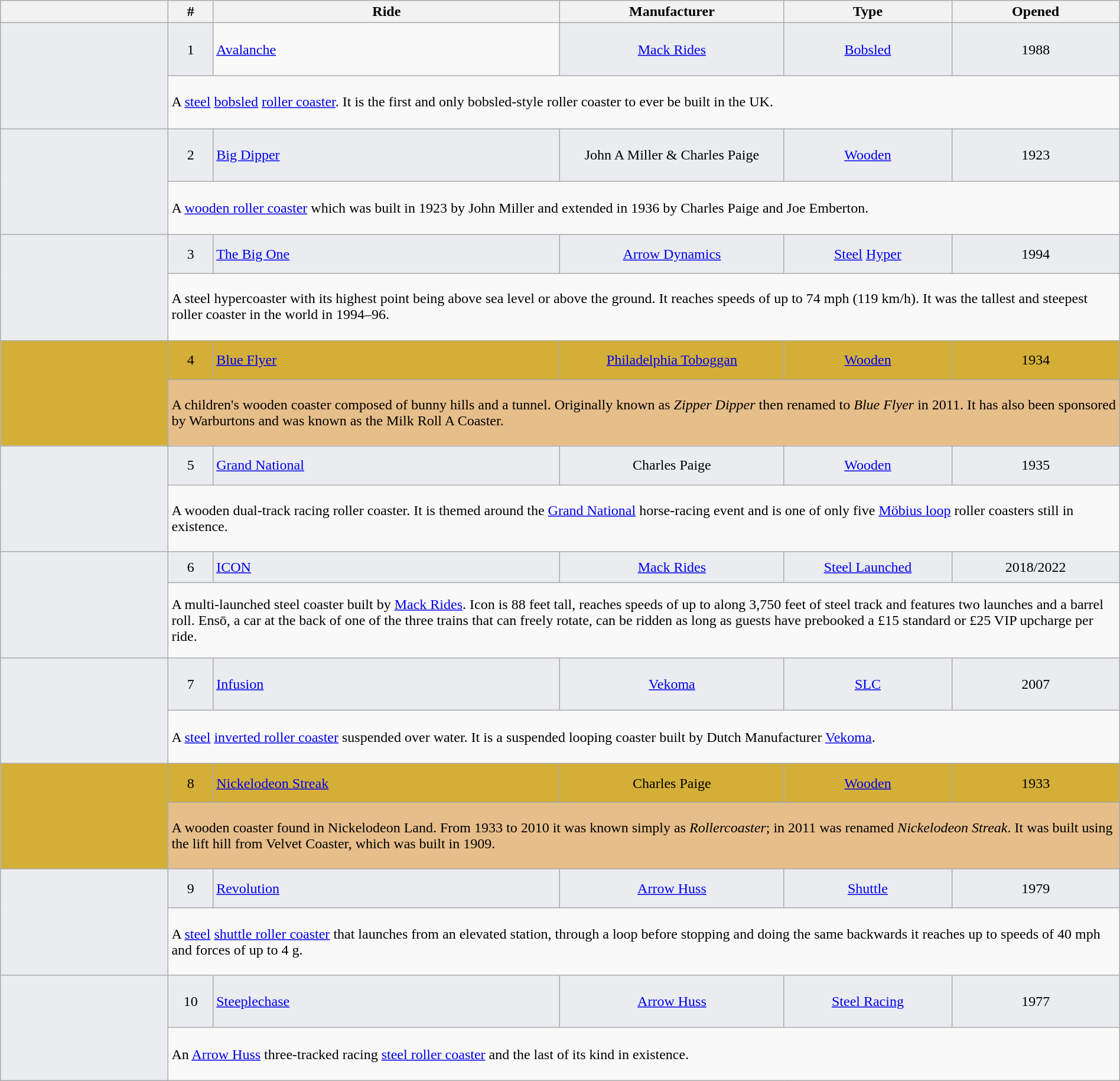<table class="wikitable" style width="100%">
<tr>
<th style width="15%" style="background: #00B7EB;"></th>
<th style width="4%" style="background: #00B7EB;">#</th>
<th style width="31%" style="text-align: left; background: #00B7EB;">Ride</th>
<th style width="20%" style="background: #00B7EB;">Manufacturer</th>
<th style width="15%" style="background: #00B7EB;">Type</th>
<th style width="15%" style="background: #00B7EB;">Opened</th>
</tr>
<tr>
<td rowspan="2" style="background:#EAECF0; text-align: center; height: 7em;"></td>
<td colspan="1" style="background:#EAECF0; text-align: center;">1</td>
<td colspan="1" style="text-align: left;" style="background:#EAECF0;"><a href='#'>Avalanche</a></td>
<td colspan="1" style="background:#EAECF0; text-align: center;"><a href='#'>Mack Rides</a></td>
<td colspan="1" style="background:#EAECF0; text-align: center;"><a href='#'>Bobsled</a></td>
<td colspan="1" style="background:#EAECF0; text-align: center;">1988</td>
</tr>
<tr>
<td colspan="5" style="text-align: left;">A <a href='#'>steel</a> <a href='#'>bobsled</a> <a href='#'>roller coaster</a>. It is the first and only bobsled-style roller coaster to ever be built in the UK.</td>
</tr>
<tr>
<td rowspan="2" style="background:#EAECF0; text-align: center; height: 7em;"></td>
<td colspan="1" style="background:#EAECF0; text-align: center;">2</td>
<td colspan="1" style="background:#EAECF0; text-align: left;"><a href='#'>Big Dipper</a></td>
<td colspan="1" style="background:#EAECF0; text-align: center;">John A Miller & Charles Paige</td>
<td colspan="1" style="background:#EAECF0; text-align: center;"><a href='#'>Wooden</a></td>
<td colspan="1" style="background:#EAECF0; text-align: center;">1923</td>
</tr>
<tr>
<td colspan="5" style="text-align: left;">A <a href='#'>wooden roller coaster</a> which was built in 1923 by John Miller and extended in 1936 by Charles Paige and Joe Emberton.</td>
</tr>
<tr>
<td rowspan="2" style="background:#EAECF0; text-align: center; height: 7em;"></td>
<td colspan="1" style="background:#EAECF0; text-align: center;">3</td>
<td colspan="1" style="background:#EAECF0; text-align: left;"><a href='#'>The Big One</a></td>
<td colspan="1" style="background:#EAECF0; text-align: center;"><a href='#'>Arrow Dynamics</a></td>
<td colspan="1" style="background:#EAECF0; text-align: center;"><a href='#'>Steel</a> <a href='#'>Hyper</a></td>
<td colspan="1" style="background:#EAECF0; text-align: center;">1994</td>
</tr>
<tr>
<td colspan="5" style="text-align: left;">A steel hypercoaster with its highest point being  above sea level or  above the ground. It reaches speeds of up to 74 mph (119 km/h). It was the tallest and steepest roller coaster in the world in 1994–96.</td>
</tr>
<tr>
<td rowspan="2" style="background:#D4AF37; text-align: center; height: 7em;"></td>
<td colspan="1" style="background:#D4AF37; text-align: center;">4</td>
<td colspan="1" style="background:#D4AF37; text-align: left;"><a href='#'>Blue Flyer</a></td>
<td colspan="1" style="background:#D4AF37; text-align: center;"><a href='#'>Philadelphia Toboggan</a></td>
<td colspan="1" style="background:#D4AF37; text-align: center;"><a href='#'>Wooden</a></td>
<td colspan="1" style="background:#D4AF37; text-align: center;">1934</td>
</tr>
<tr>
<td colspan="5" style="background:#E6BE8A; text-align: left;">A children's wooden coaster composed of bunny hills and a tunnel. Originally known as <em>Zipper Dipper</em> then renamed to <em>Blue Flyer</em> in 2011. It has also been sponsored by Warburtons and was known as the Milk Roll A Coaster.</td>
</tr>
<tr>
<td rowspan="2" style="background:#EAECF0; text-align: center; height: 7em;"></td>
<td colspan="1" style="background:#EAECF0; text-align: center;">5</td>
<td colspan="1" style="background:#EAECF0; text-align: left;"><a href='#'>Grand National</a></td>
<td colspan="1" style="background:#EAECF0; text-align: center;">Charles Paige</td>
<td colspan="1" style="background:#EAECF0; text-align: center;"><a href='#'>Wooden</a></td>
<td colspan="1" style="background:#EAECF0; text-align: center;">1935</td>
</tr>
<tr>
<td colspan="5" style="text-align: left;">A wooden dual-track racing roller coaster. It is themed around the <a href='#'>Grand National</a> horse-racing event and is one of only five <a href='#'>Möbius loop</a> roller coasters still in existence.</td>
</tr>
<tr>
<td rowspan="2" style="background:#EAECF0; text-align: center; height: 7em;"></td>
<td colspan="1" style="background:#EAECF0; text-align: center;">6</td>
<td colspan="1" style="background:#EAECF0; text-align: left;"><a href='#'>ICON</a></td>
<td colspan="1" style="background:#EAECF0; text-align: center;"><a href='#'>Mack Rides</a></td>
<td colspan="1" style="background:#EAECF0; text-align: center;"><a href='#'>Steel Launched</a></td>
<td colspan="1" style="background:#EAECF0; text-align: center;">2018/2022</td>
</tr>
<tr>
<td colspan="5" style="text-align: left;">A multi-launched steel coaster built by <a href='#'>Mack Rides</a>. Icon is 88 feet tall, reaches speeds of up to  along 3,750 feet of steel track and features two launches and a barrel roll. Ensō, a car at the back of one of the three trains that can freely rotate, can be ridden as long as guests have prebooked a £15 standard or £25 VIP upcharge per ride.</td>
</tr>
<tr>
<td rowspan="2" style="background:#EAECF0; text-align: center; height: 7em;"></td>
<td colspan="1" style="background:#EAECF0; text-align: center;">7</td>
<td colspan="1" style="background:#EAECF0; text-align: left;"><a href='#'>Infusion</a></td>
<td colspan="1" style="background:#EAECF0; text-align: center;"><a href='#'>Vekoma</a></td>
<td colspan="1" style="background:#EAECF0; text-align: center;"><a href='#'>SLC</a></td>
<td colspan="1" style="background:#EAECF0; text-align: center;">2007</td>
</tr>
<tr>
<td colspan="5" style="text-align: left;">A <a href='#'>steel</a> <a href='#'>inverted roller coaster</a> suspended over water. It is a suspended looping coaster built by Dutch Manufacturer <a href='#'>Vekoma</a>.</td>
</tr>
<tr>
<td rowspan="2" style="background:#D4AF37; text-align: center; height: 7em;"></td>
<td colspan="1" style="background:#D4AF37; text-align: center;">8</td>
<td colspan="1" style="background:#D4AF37; text-align: left;"><a href='#'>Nickelodeon Streak</a></td>
<td colspan="1" style="background:#D4AF37; text-align: center;">Charles Paige</td>
<td colspan="1" style="background:#D4AF37; text-align: center;"><a href='#'>Wooden</a></td>
<td colspan="1" style="background:#D4AF37; text-align: center;">1933</td>
</tr>
<tr>
<td colspan="5" style="background:#E6BE8A; text-align: left;">A wooden coaster found in Nickelodeon Land. From 1933 to 2010 it was known simply as <em>Rollercoaster</em>; in 2011 was renamed <em>Nickelodeon Streak</em>. It was built using the lift hill from Velvet Coaster, which was built in 1909.</td>
</tr>
<tr>
<td rowspan="2" style="background:#EAECF0; text-align: center; height: 7em;"></td>
<td colspan="1" style="background:#EAECF0; text-align: center;">9</td>
<td colspan="1" style="background:#EAECF0; text-align: left;"><a href='#'>Revolution</a></td>
<td colspan="1" style="background:#EAECF0; text-align: center;"><a href='#'>Arrow Huss</a></td>
<td colspan="1" style="background:#EAECF0; text-align: center;"><a href='#'>Shuttle</a></td>
<td colspan="1" style="background:#EAECF0; text-align: center;">1979</td>
</tr>
<tr>
<td colspan="5" style="text-align: left;">A <a href='#'>steel</a> <a href='#'>shuttle roller coaster</a> that launches from an elevated station, through a loop before stopping and doing the same backwards it reaches up to speeds of 40 mph and forces of up to 4 g.</td>
</tr>
<tr>
<td rowspan="2" style="background:#EAECF0; text-align: center; height: 7em;"></td>
<td colspan="1" style="background:#EAECF0; text-align: center;">10</td>
<td colspan="1" style="background:#EAECF0; text-align: left;"><a href='#'>Steeplechase</a></td>
<td colspan="1" style="background:#EAECF0; text-align: center;"><a href='#'>Arrow Huss</a></td>
<td colspan="1" style="background:#EAECF0; text-align: center;"><a href='#'>Steel Racing</a></td>
<td colspan="1" style="background:#EAECF0; text-align: center;">1977</td>
</tr>
<tr>
<td colspan="5" style="text-align: left;">An <a href='#'>Arrow Huss</a> three-tracked racing <a href='#'>steel roller coaster</a> and the last of its kind in existence.</td>
</tr>
</table>
